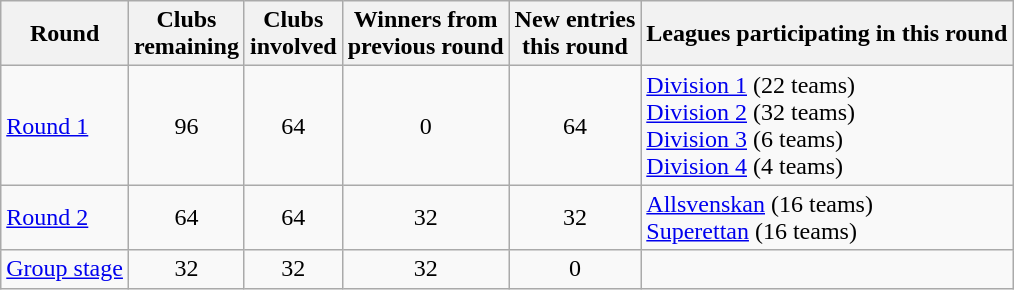<table class="wikitable">
<tr>
<th>Round</th>
<th>Clubs<br>remaining</th>
<th>Clubs<br>involved</th>
<th>Winners from<br>previous round</th>
<th>New entries<br>this round</th>
<th>Leagues participating in this round</th>
</tr>
<tr>
<td><a href='#'>Round 1</a></td>
<td style="text-align:center;">96</td>
<td style="text-align:center;">64</td>
<td style="text-align:center;">0</td>
<td style="text-align:center;">64</td>
<td><a href='#'>Division 1</a> (22 teams)<br><a href='#'>Division 2</a> (32 teams)<br><a href='#'>Division 3</a> (6 teams)<br><a href='#'>Division 4</a> (4 teams)</td>
</tr>
<tr>
<td><a href='#'>Round 2</a></td>
<td style="text-align:center;">64</td>
<td style="text-align:center;">64</td>
<td style="text-align:center;">32</td>
<td style="text-align:center;">32</td>
<td><a href='#'>Allsvenskan</a> (16 teams)<br><a href='#'>Superettan</a> (16 teams)</td>
</tr>
<tr>
<td><a href='#'>Group stage</a></td>
<td style="text-align:center;">32</td>
<td style="text-align:center;">32</td>
<td style="text-align:center;">32</td>
<td style="text-align:center;">0</td>
<td></td>
</tr>
</table>
